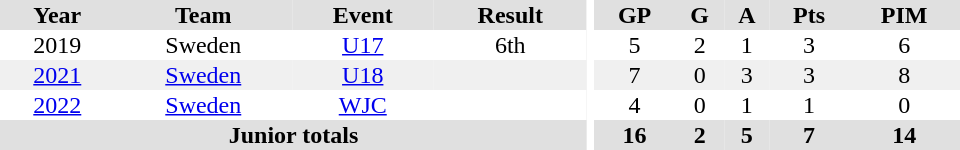<table border="0" cellpadding="1" cellspacing="0" ID="Table3" style="text-align:center; width:40em;">
<tr bgcolor="#e0e0e0">
<th>Year</th>
<th>Team</th>
<th>Event</th>
<th>Result</th>
<th rowspan="99" bgcolor="#ffffff"></th>
<th>GP</th>
<th>G</th>
<th>A</th>
<th>Pts</th>
<th>PIM</th>
</tr>
<tr>
<td>2019</td>
<td>Sweden</td>
<td><a href='#'>U17</a></td>
<td>6th</td>
<td>5</td>
<td>2</td>
<td>1</td>
<td>3</td>
<td>6</td>
</tr>
<tr bgcolor="#f0f0f0">
<td><a href='#'>2021</a></td>
<td><a href='#'>Sweden</a></td>
<td><a href='#'>U18</a></td>
<td></td>
<td>7</td>
<td>0</td>
<td>3</td>
<td>3</td>
<td>8</td>
</tr>
<tr>
<td><a href='#'>2022</a></td>
<td><a href='#'>Sweden</a></td>
<td><a href='#'>WJC</a></td>
<td></td>
<td>4</td>
<td>0</td>
<td>1</td>
<td>1</td>
<td>0</td>
</tr>
<tr bgcolor="#e0e0e0">
<th colspan="4">Junior totals</th>
<th>16</th>
<th>2</th>
<th>5</th>
<th>7</th>
<th>14</th>
</tr>
</table>
